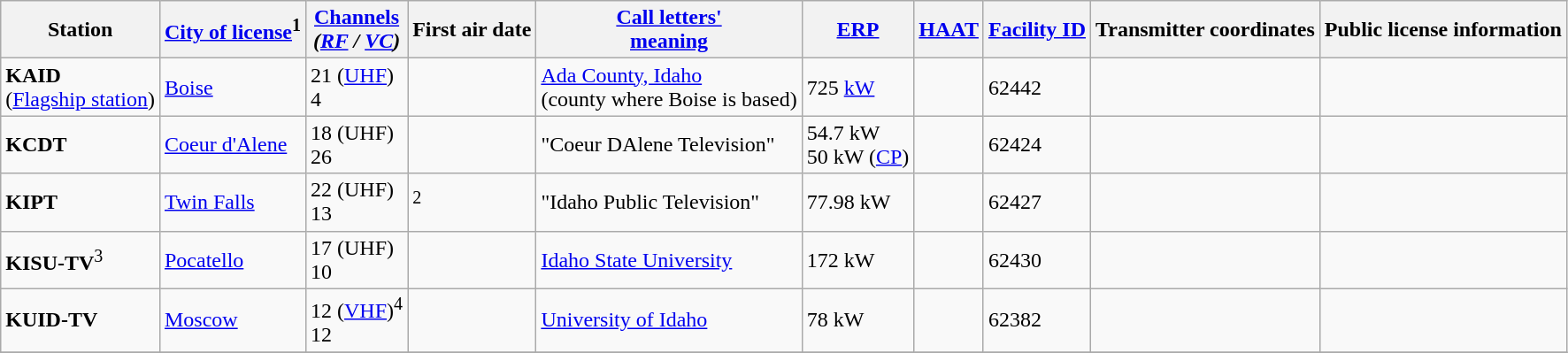<table class="wikitable">
<tr>
<th>Station</th>
<th><a href='#'>City of license</a><sup>1</sup></th>
<th><a href='#'>Channels</a><br><em>(<a href='#'>RF</a> / <a href='#'>VC</a>)</em></th>
<th>First air date</th>
<th><a href='#'>Call letters'<br>meaning</a></th>
<th><a href='#'>ERP</a></th>
<th><a href='#'>HAAT</a></th>
<th><a href='#'>Facility ID</a></th>
<th>Transmitter coordinates</th>
<th>Public license information</th>
</tr>
<tr>
<td><strong>KAID</strong><br>(<a href='#'>Flagship station</a>)</td>
<td><a href='#'>Boise</a></td>
<td>21 (<a href='#'>UHF</a>)<br>4</td>
<td></td>
<td><a href='#'>Ada County, Idaho</a><br>(county where Boise is based)</td>
<td>725 <a href='#'>kW</a></td>
<td></td>
<td>62442</td>
<td></td>
<td><br></td>
</tr>
<tr>
<td><strong>KCDT</strong></td>
<td><a href='#'>Coeur d'Alene</a></td>
<td>18 (UHF)<br>26</td>
<td></td>
<td>"Coeur DAlene Television"</td>
<td>54.7 kW<br>50 kW (<a href='#'>CP</a>)</td>
<td></td>
<td>62424</td>
<td></td>
<td><br></td>
</tr>
<tr>
<td><strong>KIPT</strong></td>
<td><a href='#'>Twin Falls</a></td>
<td>22 (UHF)<br>13</td>
<td><sup>2</sup></td>
<td>"Idaho Public Television"</td>
<td>77.98 kW</td>
<td></td>
<td>62427</td>
<td></td>
<td><br></td>
</tr>
<tr>
<td><strong>KISU-TV</strong><sup>3</sup></td>
<td><a href='#'>Pocatello</a></td>
<td>17 (UHF)<br>10</td>
<td></td>
<td><a href='#'>Idaho State University</a></td>
<td>172 kW</td>
<td></td>
<td>62430</td>
<td></td>
<td><br></td>
</tr>
<tr>
<td><strong>KUID-TV</strong></td>
<td><a href='#'>Moscow</a></td>
<td>12 (<a href='#'>VHF</a>)<sup>4</sup><br>12</td>
<td></td>
<td><a href='#'>University of Idaho</a></td>
<td>78 kW</td>
<td></td>
<td>62382</td>
<td></td>
<td><br></td>
</tr>
<tr>
</tr>
</table>
